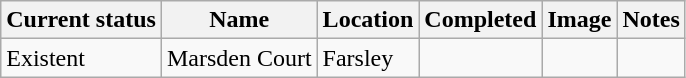<table class="wikitable sortable">
<tr>
<th>Current status</th>
<th>Name</th>
<th>Location</th>
<th>Completed</th>
<th class="unsortable">Image</th>
<th class="unsortable">Notes</th>
</tr>
<tr>
<td>Existent</td>
<td>Marsden Court</td>
<td>Farsley</td>
<td></td>
<td></td>
<td></td>
</tr>
</table>
